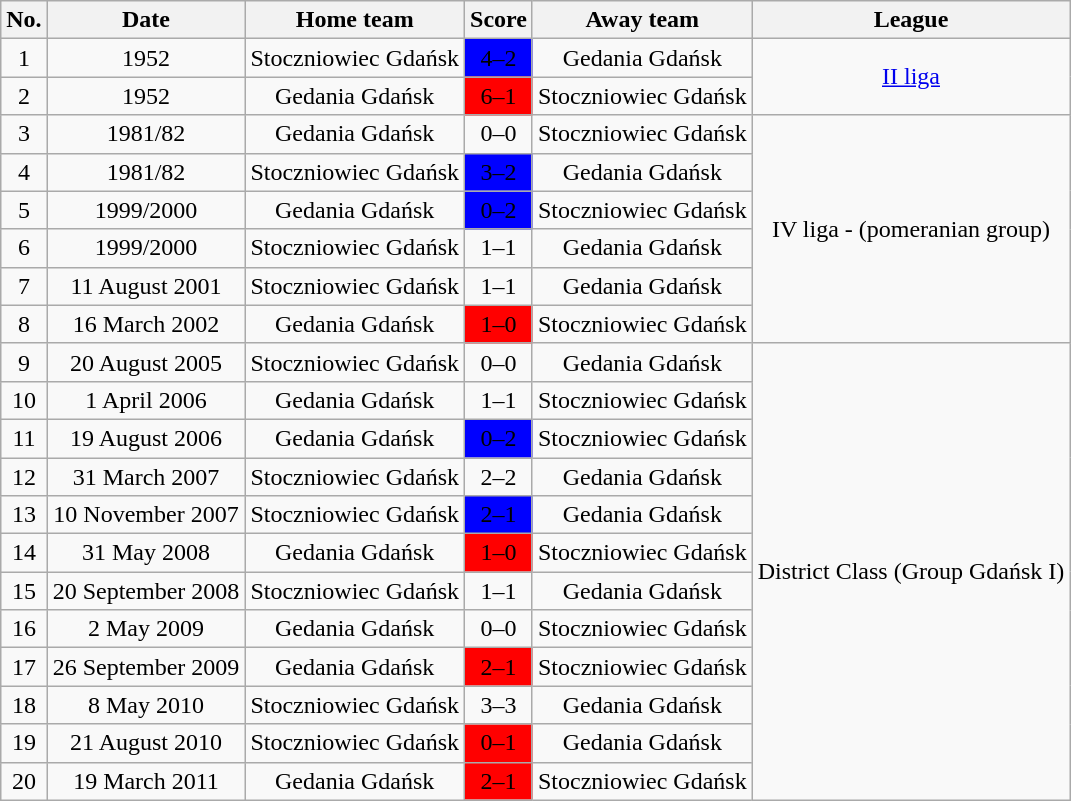<table class="wikitable" style="text-align: center">
<tr>
<th>No.</th>
<th>Date</th>
<th>Home team</th>
<th>Score</th>
<th>Away team</th>
<th>League</th>
</tr>
<tr>
<td>1</td>
<td>1952</td>
<td>Stoczniowiec Gdańsk</td>
<td bgcolor=blue><span>4–2</span></td>
<td>Gedania Gdańsk</td>
<td rowspan=2><a href='#'>II liga</a></td>
</tr>
<tr>
<td>2</td>
<td>1952</td>
<td>Gedania Gdańsk</td>
<td bgcolor=red><span>6–1</span></td>
<td>Stoczniowiec Gdańsk</td>
</tr>
<tr>
<td>3</td>
<td>1981/82</td>
<td>Gedania Gdańsk</td>
<td>0–0</td>
<td>Stoczniowiec Gdańsk</td>
<td rowspan=6>IV liga - (pomeranian group)</td>
</tr>
<tr>
<td>4</td>
<td>1981/82</td>
<td>Stoczniowiec Gdańsk</td>
<td bgcolor=blue><span>3–2</span></td>
<td>Gedania Gdańsk</td>
</tr>
<tr>
<td>5</td>
<td>1999/2000</td>
<td>Gedania Gdańsk</td>
<td bgcolor=blue><span>0–2</span></td>
<td>Stoczniowiec Gdańsk</td>
</tr>
<tr>
<td>6</td>
<td>1999/2000</td>
<td>Stoczniowiec Gdańsk</td>
<td>1–1</td>
<td>Gedania Gdańsk</td>
</tr>
<tr>
<td>7</td>
<td>11 August 2001</td>
<td>Stoczniowiec Gdańsk</td>
<td>1–1</td>
<td>Gedania Gdańsk</td>
</tr>
<tr>
<td>8</td>
<td>16 March 2002</td>
<td>Gedania Gdańsk</td>
<td bgcolor=red><span>1–0</span></td>
<td>Stoczniowiec Gdańsk</td>
</tr>
<tr>
<td>9</td>
<td>20 August 2005</td>
<td>Stoczniowiec Gdańsk</td>
<td>0–0</td>
<td>Gedania Gdańsk</td>
<td rowspan=12>District Class (Group Gdańsk I) </td>
</tr>
<tr>
<td>10</td>
<td>1 April 2006</td>
<td>Gedania Gdańsk</td>
<td>1–1</td>
<td>Stoczniowiec Gdańsk</td>
</tr>
<tr>
<td>11</td>
<td>19 August 2006</td>
<td>Gedania Gdańsk</td>
<td bgcolor=blue><span>0–2</span></td>
<td>Stoczniowiec Gdańsk</td>
</tr>
<tr>
<td>12</td>
<td>31 March 2007</td>
<td>Stoczniowiec Gdańsk</td>
<td>2–2</td>
<td>Gedania Gdańsk</td>
</tr>
<tr>
<td>13</td>
<td>10 November 2007</td>
<td>Stoczniowiec Gdańsk</td>
<td bgcolor=blue><span>2–1</span></td>
<td>Gedania Gdańsk</td>
</tr>
<tr>
<td>14</td>
<td>31 May 2008</td>
<td>Gedania Gdańsk</td>
<td bgcolor=red><span>1–0</span></td>
<td>Stoczniowiec Gdańsk</td>
</tr>
<tr>
<td>15</td>
<td>20 September 2008</td>
<td>Stoczniowiec Gdańsk</td>
<td>1–1</td>
<td>Gedania Gdańsk</td>
</tr>
<tr>
<td>16</td>
<td>2 May 2009</td>
<td>Gedania Gdańsk</td>
<td>0–0</td>
<td>Stoczniowiec Gdańsk</td>
</tr>
<tr>
<td>17</td>
<td>26 September 2009</td>
<td>Gedania Gdańsk</td>
<td bgcolor=red><span>2–1</span></td>
<td>Stoczniowiec Gdańsk</td>
</tr>
<tr>
<td>18</td>
<td>8 May 2010</td>
<td>Stoczniowiec Gdańsk</td>
<td>3–3</td>
<td>Gedania Gdańsk</td>
</tr>
<tr>
<td>19</td>
<td>21 August 2010</td>
<td>Stoczniowiec Gdańsk</td>
<td bgcolor=red><span>0–1</span></td>
<td>Gedania Gdańsk</td>
</tr>
<tr>
<td>20</td>
<td>19 March 2011</td>
<td>Gedania Gdańsk</td>
<td bgcolor=red><span>2–1</span></td>
<td>Stoczniowiec Gdańsk</td>
</tr>
</table>
